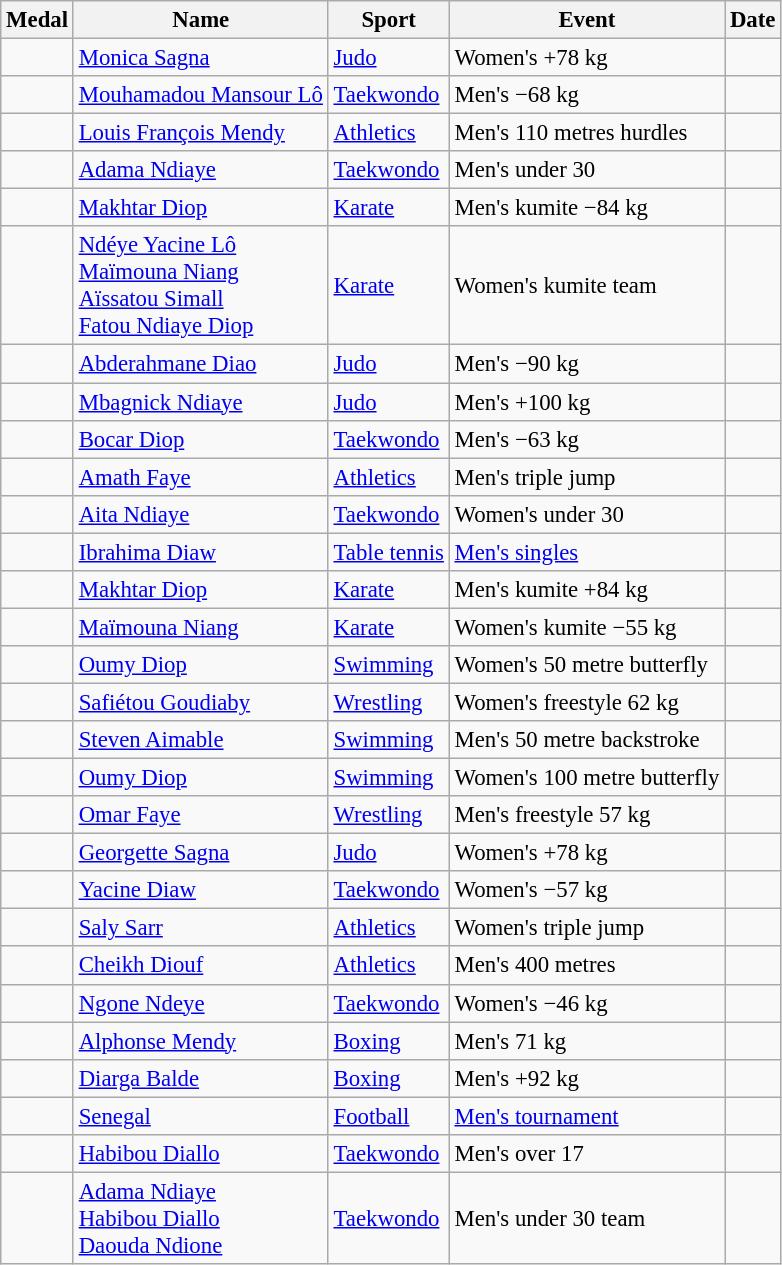<table class="wikitable sortable" style="font-size:95%">
<tr>
<th>Medal</th>
<th>Name</th>
<th>Sport</th>
<th>Event</th>
<th>Date</th>
</tr>
<tr>
<td></td>
<td><a href='#'>Monica Sagna</a></td>
<td><a href='#'>Judo</a></td>
<td>Women's +78 kg</td>
<td></td>
</tr>
<tr>
<td></td>
<td><a href='#'>Mouhamadou Mansour Lô</a></td>
<td><a href='#'>Taekwondo</a></td>
<td>Men's −68 kg</td>
<td></td>
</tr>
<tr>
<td></td>
<td><a href='#'>Louis François Mendy</a></td>
<td><a href='#'>Athletics</a></td>
<td>Men's 110 metres hurdles</td>
<td></td>
</tr>
<tr>
<td></td>
<td><a href='#'>Adama Ndiaye</a></td>
<td><a href='#'>Taekwondo</a></td>
<td>Men's under 30</td>
<td></td>
</tr>
<tr>
<td></td>
<td><a href='#'>Makhtar Diop</a></td>
<td><a href='#'>Karate</a></td>
<td>Men's kumite −84 kg</td>
<td></td>
</tr>
<tr>
<td></td>
<td><a href='#'>Ndéye Yacine Lô</a><br><a href='#'>Maïmouna Niang</a><br><a href='#'>Aïssatou Simall</a><br><a href='#'>Fatou Ndiaye Diop</a></td>
<td><a href='#'>Karate</a></td>
<td>Women's kumite team</td>
<td></td>
</tr>
<tr>
<td></td>
<td><a href='#'>Abderahmane Diao</a></td>
<td><a href='#'>Judo</a></td>
<td>Men's −90 kg</td>
<td></td>
</tr>
<tr>
<td></td>
<td><a href='#'>Mbagnick Ndiaye</a></td>
<td><a href='#'>Judo</a></td>
<td>Men's +100 kg</td>
<td></td>
</tr>
<tr>
<td></td>
<td><a href='#'>Bocar Diop</a></td>
<td><a href='#'>Taekwondo</a></td>
<td>Men's −63 kg</td>
<td></td>
</tr>
<tr>
<td></td>
<td><a href='#'>Amath Faye</a></td>
<td><a href='#'>Athletics</a></td>
<td>Men's triple jump</td>
<td></td>
</tr>
<tr>
<td></td>
<td><a href='#'>Aita Ndiaye</a></td>
<td><a href='#'>Taekwondo</a></td>
<td>Women's under 30</td>
<td></td>
</tr>
<tr>
<td></td>
<td><a href='#'>Ibrahima Diaw</a></td>
<td><a href='#'>Table tennis</a></td>
<td><a href='#'>Men's singles</a></td>
<td></td>
</tr>
<tr>
<td></td>
<td><a href='#'>Makhtar Diop</a></td>
<td><a href='#'>Karate</a></td>
<td>Men's kumite +84 kg</td>
<td></td>
</tr>
<tr>
<td></td>
<td><a href='#'>Maïmouna Niang</a></td>
<td><a href='#'>Karate</a></td>
<td>Women's kumite −55 kg</td>
<td></td>
</tr>
<tr>
<td></td>
<td><a href='#'>Oumy Diop</a></td>
<td><a href='#'>Swimming</a></td>
<td>Women's 50 metre butterfly</td>
<td></td>
</tr>
<tr>
<td></td>
<td><a href='#'>Safiétou Goudiaby</a></td>
<td><a href='#'>Wrestling</a></td>
<td>Women's freestyle 62 kg</td>
<td></td>
</tr>
<tr>
<td></td>
<td><a href='#'>Steven Aimable</a></td>
<td><a href='#'>Swimming</a></td>
<td>Men's 50 metre backstroke</td>
<td></td>
</tr>
<tr>
<td></td>
<td><a href='#'>Oumy Diop</a></td>
<td><a href='#'>Swimming</a></td>
<td>Women's 100 metre butterfly</td>
<td></td>
</tr>
<tr>
<td></td>
<td><a href='#'>Omar Faye</a></td>
<td><a href='#'>Wrestling</a></td>
<td>Men's freestyle 57 kg</td>
<td></td>
</tr>
<tr>
<td></td>
<td><a href='#'>Georgette Sagna</a></td>
<td><a href='#'>Judo</a></td>
<td>Women's +78 kg</td>
<td></td>
</tr>
<tr>
<td></td>
<td><a href='#'>Yacine Diaw</a></td>
<td><a href='#'>Taekwondo</a></td>
<td>Women's −57 kg</td>
<td></td>
</tr>
<tr>
<td></td>
<td><a href='#'>Saly Sarr</a></td>
<td><a href='#'>Athletics</a></td>
<td>Women's triple jump</td>
<td></td>
</tr>
<tr>
<td></td>
<td><a href='#'>Cheikh Diouf</a></td>
<td><a href='#'>Athletics</a></td>
<td>Men's 400 metres</td>
<td></td>
</tr>
<tr>
<td></td>
<td><a href='#'>Ngone Ndeye</a></td>
<td><a href='#'>Taekwondo</a></td>
<td>Women's −46 kg</td>
<td></td>
</tr>
<tr>
<td></td>
<td><a href='#'>Alphonse Mendy</a></td>
<td><a href='#'>Boxing</a></td>
<td>Men's 71 kg</td>
<td></td>
</tr>
<tr>
<td></td>
<td><a href='#'>Diarga Balde</a></td>
<td><a href='#'>Boxing</a></td>
<td>Men's +92 kg</td>
<td></td>
</tr>
<tr>
<td></td>
<td><a href='#'>Senegal</a></td>
<td><a href='#'>Football</a></td>
<td><a href='#'>Men's tournament</a></td>
<td></td>
</tr>
<tr>
<td></td>
<td><a href='#'>Habibou Diallo</a></td>
<td><a href='#'>Taekwondo</a></td>
<td>Men's over 17</td>
<td></td>
</tr>
<tr>
<td></td>
<td><a href='#'>Adama Ndiaye</a><br><a href='#'>Habibou Diallo</a><br><a href='#'>Daouda Ndione</a></td>
<td><a href='#'>Taekwondo</a></td>
<td>Men's under 30 team</td>
<td></td>
</tr>
</table>
